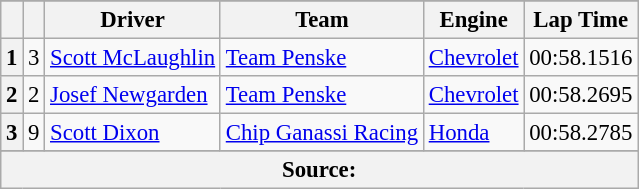<table class="wikitable" style="font-size:95%;">
<tr>
</tr>
<tr>
<th></th>
<th></th>
<th>Driver</th>
<th>Team</th>
<th>Engine</th>
<th>Lap Time</th>
</tr>
<tr>
<th>1</th>
<td align="center">3</td>
<td> <a href='#'>Scott McLaughlin</a> <strong></strong></td>
<td><a href='#'>Team Penske</a></td>
<td><a href='#'>Chevrolet</a></td>
<td>00:58.1516</td>
</tr>
<tr>
<th>2</th>
<td align="center">2</td>
<td> <a href='#'>Josef Newgarden</a></td>
<td><a href='#'>Team Penske</a></td>
<td><a href='#'>Chevrolet</a></td>
<td>00:58.2695</td>
</tr>
<tr>
<th>3</th>
<td align="center">9</td>
<td> <a href='#'>Scott Dixon</a></td>
<td><a href='#'>Chip Ganassi Racing</a></td>
<td><a href='#'>Honda</a></td>
<td>00:58.2785</td>
</tr>
<tr>
</tr>
<tr class="sortbottom">
<th colspan="6">Source:</th>
</tr>
</table>
